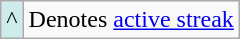<table class="wikitable">
<tr>
<td bgcolor="#CFECEC">^</td>
<td>Denotes <a href='#'>active streak</a></td>
</tr>
</table>
